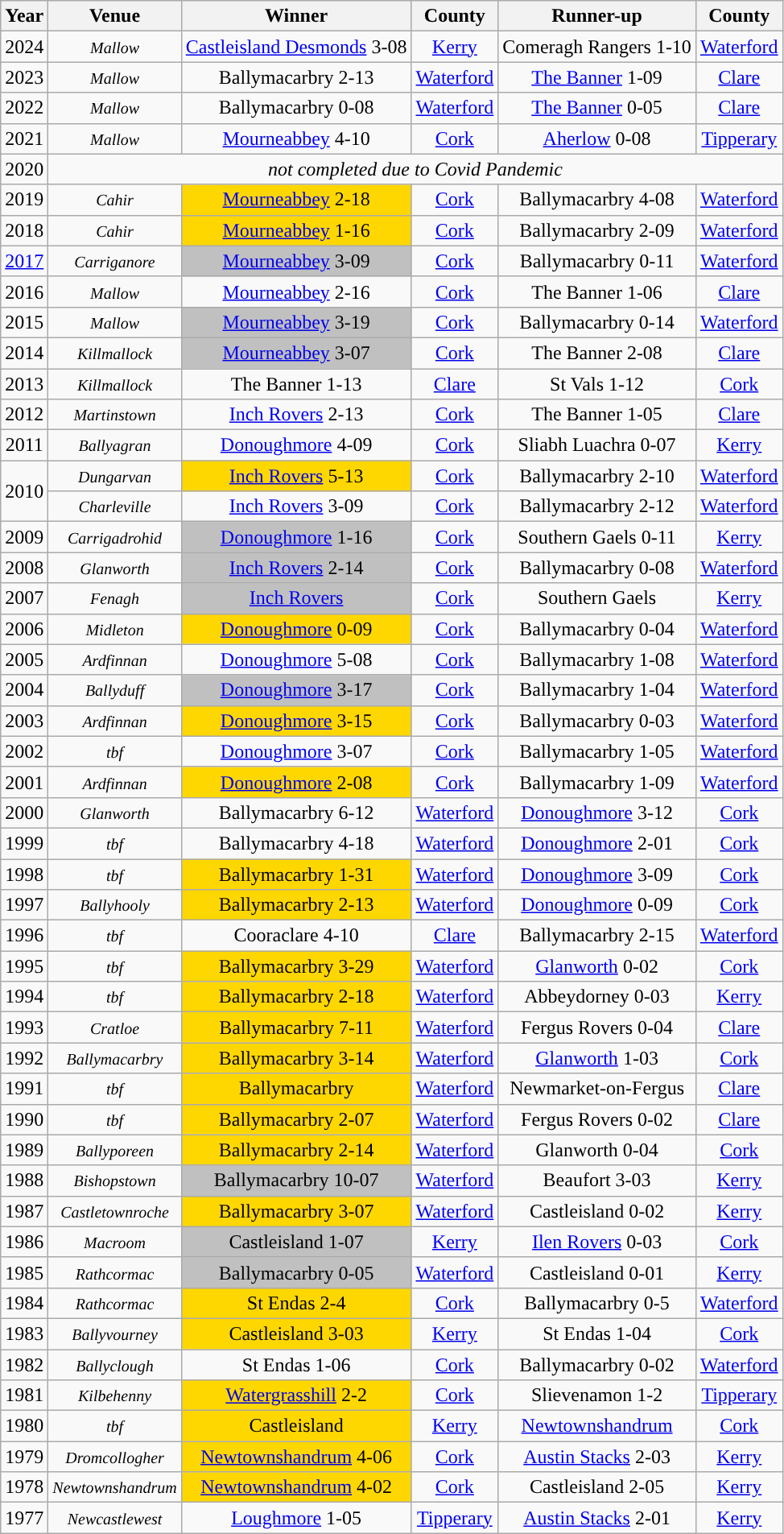<table class="wikitable" style="text-align:center;">
<tr>
<th>Year</th>
<th>Venue</th>
<th>Winner</th>
<th>County</th>
<th>Runner-up</th>
<th>County</th>
</tr>
<tr>
<td>2024</td>
<td><small><em>Mallow</em></small></td>
<td><a href='#'>Castleisland Desmonds</a> 3-08</td>
<td><a href='#'>Kerry</a></td>
<td>Comeragh Rangers 1-10</td>
<td><a href='#'>Waterford</a></td>
</tr>
<tr>
<td>2023</td>
<td><small><em>Mallow</em></small></td>
<td>Ballymacarbry 2-13</td>
<td><a href='#'> Waterford</a></td>
<td><a href='#'>The Banner</a> 1-09</td>
<td><a href='#'>Clare</a></td>
</tr>
<tr>
<td>2022</td>
<td><small><em>Mallow</em></small></td>
<td>Ballymacarbry 0-08</td>
<td><a href='#'> Waterford</a></td>
<td><a href='#'>The Banner</a> 0-05</td>
<td><a href='#'>Clare</a></td>
</tr>
<tr>
<td>2021</td>
<td><small><em>Mallow</em></small></td>
<td><a href='#'>Mourneabbey</a> 4-10</td>
<td><a href='#'>Cork</a></td>
<td><a href='#'>Aherlow</a> 0-08</td>
<td><a href='#'>Tipperary</a></td>
</tr>
<tr>
<td>2020</td>
<td colspan ="5"><div><em>not completed due to Covid Pandemic</em>  </div></td>
</tr>
<tr>
<td>2019</td>
<td><small><em>Cahir</em></small></td>
<td style="background-color:#FFD700"><a href='#'>Mourneabbey</a> 2-18</td>
<td><a href='#'>Cork</a></td>
<td>Ballymacarbry 4-08</td>
<td><a href='#'>Waterford</a></td>
</tr>
<tr>
<td>2018</td>
<td><small><em>Cahir</em></small></td>
<td style="background-color:#FFD700"><a href='#'>Mourneabbey</a> 1-16</td>
<td><a href='#'>Cork</a></td>
<td>Ballymacarbry 2-09</td>
<td><a href='#'>Waterford</a></td>
</tr>
<tr>
<td><a href='#'>2017</a></td>
<td><small><em>Carriganore</em></small></td>
<td style="background-color:#C0C0C0"><a href='#'>Mourneabbey</a> 3-09</td>
<td><a href='#'>Cork</a></td>
<td>Ballymacarbry 0-11</td>
<td><a href='#'>Waterford</a></td>
</tr>
<tr>
<td>2016</td>
<td><small><em>Mallow</em></small></td>
<td><a href='#'>Mourneabbey</a> 2-16</td>
<td><a href='#'>Cork</a></td>
<td>The Banner 1-06</td>
<td><a href='#'>Clare</a></td>
</tr>
<tr>
<td>2015</td>
<td><small><em>Mallow</em></small></td>
<td style="background-color:#C0C0C0"><a href='#'>Mourneabbey</a> 3-19</td>
<td><a href='#'>Cork</a></td>
<td>Ballymacarbry 0-14</td>
<td><a href='#'>Waterford</a></td>
</tr>
<tr>
<td>2014 </td>
<td><small><em>Killmallock</em></small></td>
<td style="background-color:#C0C0C0"><a href='#'>Mourneabbey</a> 3-07</td>
<td><a href='#'>Cork</a></td>
<td>The Banner 2-08</td>
<td><a href='#'>Clare</a></td>
</tr>
<tr>
<td>2013 </td>
<td><small><em>Killmallock</em></small></td>
<td>The Banner 1-13</td>
<td><a href='#'>Clare</a></td>
<td>St Vals 1-12</td>
<td><a href='#'>Cork</a></td>
</tr>
<tr>
<td>2012 </td>
<td><small><em>Martinstown</em></small></td>
<td><a href='#'>Inch Rovers</a> 2-13</td>
<td><a href='#'>Cork</a></td>
<td>The Banner 1-05</td>
<td><a href='#'>Clare</a></td>
</tr>
<tr>
<td>2011 </td>
<td><small><em>Ballyagran</em></small></td>
<td><a href='#'>Donoughmore</a> 4-09</td>
<td><a href='#'>Cork</a></td>
<td>Sliabh Luachra 0-07</td>
<td><a href='#'>Kerry</a></td>
</tr>
<tr>
<td rowspan="2">2010 <br></td>
<td><small><em>Dungarvan</em></small></td>
<td style="background-color:#FFD700"><a href='#'>Inch Rovers</a> 5-13</td>
<td><a href='#'>Cork</a></td>
<td>Ballymacarbry 2-10</td>
<td><a href='#'>Waterford</a></td>
</tr>
<tr>
<td><small><em>Charleville</em></small></td>
<td><a href='#'>Inch Rovers</a> 3-09</td>
<td><a href='#'>Cork</a></td>
<td>Ballymacarbry 2-12</td>
<td><a href='#'>Waterford</a></td>
</tr>
<tr>
<td>2009 </td>
<td><small><em>Carrigadrohid</em></small></td>
<td style="background-color:#C0C0C0"><a href='#'>Donoughmore</a> 1-16</td>
<td><a href='#'>Cork</a></td>
<td>Southern Gaels 0-11</td>
<td><a href='#'>Kerry</a></td>
</tr>
<tr>
<td>2008 </td>
<td><small><em>Glanworth</em></small></td>
<td style="background-color:#C0C0C0"><a href='#'>Inch Rovers</a> 2-14</td>
<td><a href='#'>Cork</a></td>
<td>Ballymacarbry 0-08</td>
<td><a href='#'>Waterford</a></td>
</tr>
<tr>
<td>2007</td>
<td><small><em>Fenagh</em></small></td>
<td style="background-color:#C0C0C0"><a href='#'>Inch Rovers</a></td>
<td><a href='#'>Cork</a></td>
<td>Southern Gaels</td>
<td><a href='#'>Kerry</a></td>
</tr>
<tr>
<td>2006 </td>
<td><small><em>Midleton</em></small></td>
<td style="background-color:#FFD700"><a href='#'>Donoughmore</a> 0-09</td>
<td><a href='#'>Cork</a></td>
<td>Ballymacarbry 0-04</td>
<td><a href='#'>Waterford</a></td>
</tr>
<tr>
<td>2005 </td>
<td><small><em>Ardfinnan</em></small></td>
<td><a href='#'>Donoughmore</a> 5-08</td>
<td><a href='#'>Cork</a></td>
<td>Ballymacarbry 1-08</td>
<td><a href='#'>Waterford</a></td>
</tr>
<tr>
<td>2004 </td>
<td><small><em>Ballyduff</em></small></td>
<td style="background-color:#C0C0C0"><a href='#'>Donoughmore</a> 3-17</td>
<td><a href='#'>Cork</a></td>
<td>Ballymacarbry 1-04</td>
<td><a href='#'>Waterford</a></td>
</tr>
<tr>
<td>2003 </td>
<td><small><em>Ardfinnan</em></small></td>
<td style="background-color:#FFD700"><a href='#'>Donoughmore</a> 3-15</td>
<td><a href='#'>Cork</a></td>
<td>Ballymacarbry 0-03</td>
<td><a href='#'>Waterford</a></td>
</tr>
<tr>
<td>2002 </td>
<td><small><em>tbf</em></small></td>
<td><a href='#'>Donoughmore</a> 3-07</td>
<td><a href='#'>Cork</a></td>
<td>Ballymacarbry 1-05</td>
<td><a href='#'>Waterford</a></td>
</tr>
<tr>
<td>2001 </td>
<td><small><em>Ardfinnan</em></small></td>
<td style="background-color:#FFD700"><a href='#'>Donoughmore</a> 2-08</td>
<td><a href='#'>Cork</a></td>
<td>Ballymacarbry 1-09</td>
<td><a href='#'>Waterford</a></td>
</tr>
<tr>
<td>2000 </td>
<td><small><em>Glanworth</em></small></td>
<td>Ballymacarbry 6-12</td>
<td><a href='#'>Waterford</a></td>
<td><a href='#'>Donoughmore</a> 3-12</td>
<td><a href='#'>Cork</a></td>
</tr>
<tr>
<td>1999 </td>
<td><small><em>tbf</em></small></td>
<td>Ballymacarbry 4-18</td>
<td><a href='#'>Waterford</a></td>
<td><a href='#'>Donoughmore</a> 2-01</td>
<td><a href='#'>Cork</a></td>
</tr>
<tr>
<td>1998 </td>
<td><small><em>tbf</em></small></td>
<td style="background-color:#FFD700">Ballymacarbry 1-31</td>
<td><a href='#'>Waterford</a></td>
<td><a href='#'>Donoughmore</a> 3-09</td>
<td><a href='#'>Cork</a></td>
</tr>
<tr>
<td>1997 </td>
<td><small><em>Ballyhooly</em></small></td>
<td style="background-color:#FFD700">Ballymacarbry 2-13</td>
<td><a href='#'>Waterford</a></td>
<td><a href='#'>Donoughmore</a> 0-09</td>
<td><a href='#'>Cork</a></td>
</tr>
<tr>
<td>1996 </td>
<td><small><em>tbf</em></small></td>
<td>Cooraclare 4-10</td>
<td><a href='#'>Clare</a></td>
<td>Ballymacarbry 2-15</td>
<td><a href='#'>Waterford</a></td>
</tr>
<tr>
<td>1995 </td>
<td><small><em>tbf</em></small></td>
<td style="background-color:#FFD700">Ballymacarbry 3-29</td>
<td><a href='#'>Waterford</a></td>
<td><a href='#'>Glanworth</a> 0-02</td>
<td><a href='#'>Cork</a></td>
</tr>
<tr>
<td>1994 </td>
<td><small><em>tbf</em></small></td>
<td style="background-color:#FFD700">Ballymacarbry 2-18</td>
<td><a href='#'>Waterford</a></td>
<td>Abbeydorney 0-03</td>
<td><a href='#'>Kerry</a></td>
</tr>
<tr>
<td>1993 </td>
<td><small><em>Cratloe</em></small></td>
<td style="background-color:#FFD700">Ballymacarbry 7-11</td>
<td><a href='#'>Waterford</a></td>
<td>Fergus Rovers 0-04</td>
<td><a href='#'>Clare</a></td>
</tr>
<tr>
<td>1992 </td>
<td><small><em>Ballymacarbry</em></small></td>
<td style="background-color:#FFD700">Ballymacarbry 3-14</td>
<td><a href='#'>Waterford</a></td>
<td><a href='#'>Glanworth</a> 1-03</td>
<td><a href='#'>Cork</a></td>
</tr>
<tr>
<td>1991</td>
<td><small><em>tbf</em></small></td>
<td style="background-color:#FFD700">Ballymacarbry</td>
<td><a href='#'>Waterford</a></td>
<td>Newmarket-on-Fergus</td>
<td><a href='#'>Clare</a></td>
</tr>
<tr>
<td>1990 </td>
<td><small><em>tbf</em></small></td>
<td style="background-color:#FFD700">Ballymacarbry 2-07</td>
<td><a href='#'>Waterford</a></td>
<td>Fergus Rovers 0-02</td>
<td><a href='#'>Clare</a></td>
</tr>
<tr>
<td>1989 </td>
<td><small><em>Ballyporeen</em></small></td>
<td style="background-color:#FFD700">Ballymacarbry 2-14</td>
<td><a href='#'>Waterford</a></td>
<td>Glanworth 0-04</td>
<td><a href='#'>Cork</a></td>
</tr>
<tr>
<td>1988 </td>
<td><small><em>Bishopstown</em></small></td>
<td style="background-color:#C0C0C0">Ballymacarbry 10-07</td>
<td><a href='#'>Waterford</a></td>
<td>Beaufort 3-03</td>
<td><a href='#'>Kerry</a></td>
</tr>
<tr>
<td>1987 </td>
<td><small><em>Castletownroche</em></small></td>
<td style="background-color:#FFD700">Ballymacarbry 3-07</td>
<td><a href='#'>Waterford</a></td>
<td>Castleisland 0-02</td>
<td><a href='#'>Kerry</a></td>
</tr>
<tr>
<td>1986 </td>
<td><small><em>Macroom</em></small></td>
<td style="background-color:#C0C0C0">Castleisland 1-07</td>
<td><a href='#'>Kerry</a></td>
<td><a href='#'>Ilen Rovers</a> 0-03</td>
<td><a href='#'>Cork</a></td>
</tr>
<tr>
<td>1985 </td>
<td><small><em>Rathcormac</em></small></td>
<td style="background-color:#C0C0C0">Ballymacarbry 0-05</td>
<td><a href='#'>Waterford</a></td>
<td>Castleisland 0-01</td>
<td><a href='#'>Kerry</a></td>
</tr>
<tr>
<td>1984 </td>
<td><small><em>Rathcormac</em></small></td>
<td style="background-color:#FFD700">St Endas 2-4</td>
<td><a href='#'>Cork</a></td>
<td>Ballymacarbry 0-5</td>
<td><a href='#'>Waterford</a></td>
</tr>
<tr>
<td>1983 </td>
<td><small><em>Ballyvourney</em></small></td>
<td style="background-color:#FFD700">Castleisland 3-03</td>
<td><a href='#'>Kerry</a></td>
<td>St Endas 1-04</td>
<td><a href='#'>Cork</a></td>
</tr>
<tr>
<td>1982 </td>
<td><small><em>Ballyclough</em></small></td>
<td>St Endas 1-06</td>
<td><a href='#'>Cork</a></td>
<td>Ballymacarbry 0-02</td>
<td><a href='#'>Waterford</a></td>
</tr>
<tr>
<td>1981 </td>
<td><small><em>Kilbehenny</em></small></td>
<td style="background-color:#FFD700"><a href='#'>Watergrasshill</a> 2-2</td>
<td><a href='#'>Cork</a></td>
<td>Slievenamon 1-2</td>
<td><a href='#'>Tipperary</a></td>
</tr>
<tr>
<td>1980</td>
<td><small><em>tbf</em></small></td>
<td style="background-color:#FFD700">Castleisland</td>
<td><a href='#'>Kerry</a></td>
<td><a href='#'>Newtownshandrum</a></td>
<td><a href='#'>Cork</a></td>
</tr>
<tr>
<td>1979 </td>
<td><small><em>Dromcollogher</em></small></td>
<td style="background-color:#FFD700"><a href='#'>Newtownshandrum</a> 4-06</td>
<td><a href='#'>Cork</a></td>
<td><a href='#'>Austin Stacks</a> 2-03</td>
<td><a href='#'>Kerry</a></td>
</tr>
<tr>
<td>1978 </td>
<td><small><em>Newtownshandrum</em></small></td>
<td style="background-color:#FFD700"><a href='#'>Newtownshandrum</a> 4-02</td>
<td><a href='#'>Cork</a></td>
<td>Castleisland 2-05</td>
<td><a href='#'>Kerry</a></td>
</tr>
<tr>
<td>1977 </td>
<td><small><em>Newcastlewest</em></small></td>
<td><a href='#'>Loughmore</a> 1-05</td>
<td><a href='#'>Tipperary</a></td>
<td><a href='#'>Austin Stacks</a> 2-01</td>
<td><a href='#'>Kerry</a></td>
</tr>
</table>
